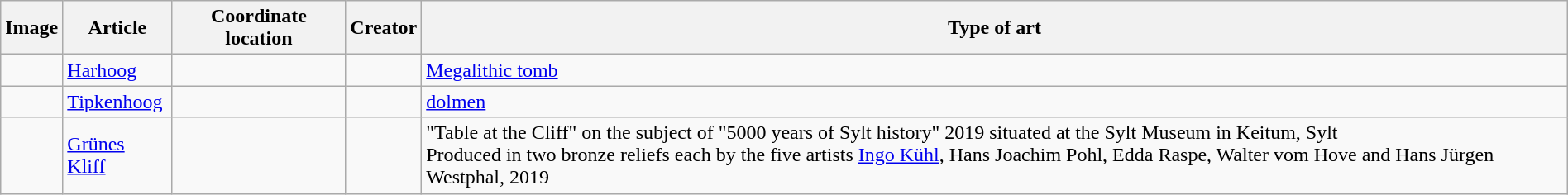<table class='wikitable sortable' style='width:100%'>
<tr>
<th>Image</th>
<th>Article</th>
<th>Coordinate location</th>
<th>Creator</th>
<th>Type of art</th>
</tr>
<tr>
<td></td>
<td><a href='#'>Harhoog</a></td>
<td></td>
<td></td>
<td><a href='#'>Megalithic tomb</a></td>
</tr>
<tr>
<td></td>
<td><a href='#'>Tipkenhoog</a></td>
<td></td>
<td></td>
<td><a href='#'>dolmen</a></td>
</tr>
<tr>
<td><br><br></td>
<td><a href='#'>Grünes Kliff</a></td>
<td></td>
<td></td>
<td>"Table at the Cliff" on the subject of "5000 years of Sylt history" 2019 situated at the Sylt Museum in Keitum, Sylt<br>Produced in two bronze reliefs each by the five artists <a href='#'>Ingo Kühl</a>, Hans Joachim Pohl, Edda Raspe, Walter vom Hove and Hans Jürgen Westphal, 2019</td>
</tr>
</table>
